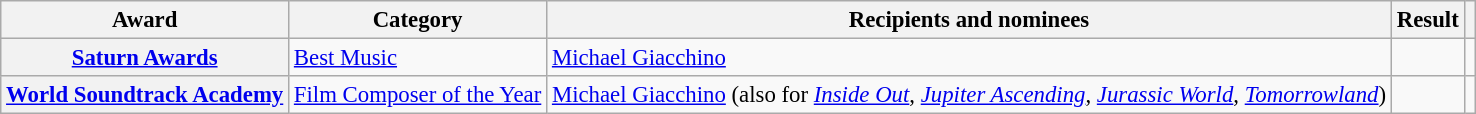<table class="wikitable plainrowheaders" style="font-size: 95%;">
<tr>
<th scope="col">Award</th>
<th scope="col">Category</th>
<th scope="col">Recipients and nominees</th>
<th scope="col">Result</th>
<th scope="col" class="unsortable"></th>
</tr>
<tr>
<th scope="row"><a href='#'>Saturn Awards</a></th>
<td><a href='#'>Best Music</a></td>
<td><a href='#'>Michael Giacchino</a></td>
<td></td>
<td></td>
</tr>
<tr>
<th scope="row"><a href='#'>World Soundtrack Academy</a></th>
<td><a href='#'>Film Composer of the Year</a></td>
<td><a href='#'>Michael Giacchino</a> (also for <em><a href='#'>Inside Out</a></em>, <em><a href='#'>Jupiter Ascending</a></em>, <em><a href='#'>Jurassic World</a></em>, <em><a href='#'>Tomorrowland</a></em>)</td>
<td></td>
<td></td>
</tr>
</table>
